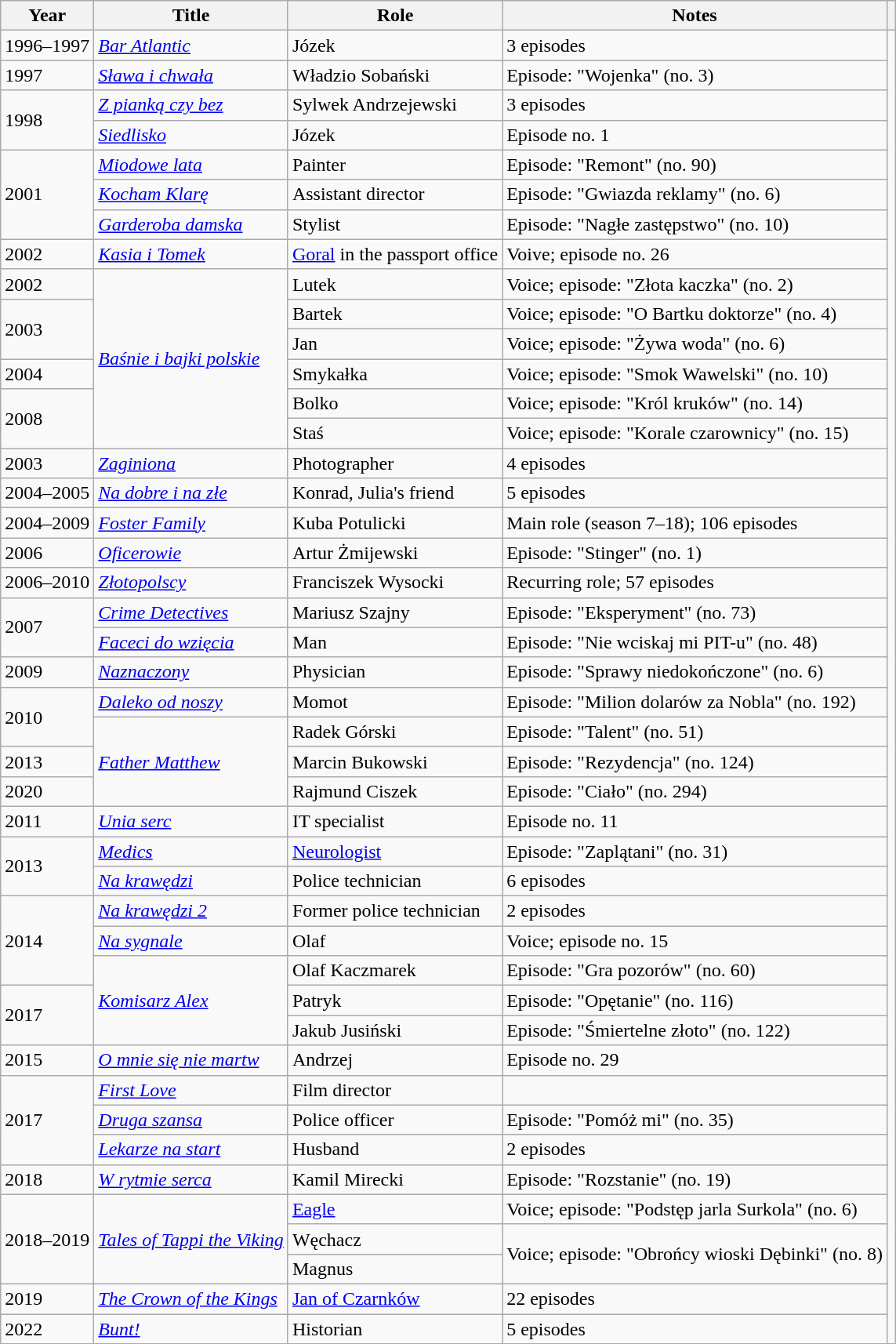<table class="wikitable plainrowheaders sortable">
<tr>
<th scope="col">Year</th>
<th scope="col">Title</th>
<th scope="col">Role</th>
<th scope="col" class="unsortable">Notes</th>
<th scope="col" class="unsortable"></th>
</tr>
<tr>
<td>1996–1997</td>
<td><em><a href='#'>Bar Atlantic</a></em></td>
<td>Józek</td>
<td>3 episodes</td>
<td rowspan=100></td>
</tr>
<tr>
<td>1997</td>
<td><em><a href='#'>Sława i chwała</a></em></td>
<td>Władzio Sobański</td>
<td>Episode: "Wojenka" (no. 3)</td>
</tr>
<tr>
<td rowspan=2>1998</td>
<td><em><a href='#'>Z pianką czy bez</a></em></td>
<td>Sylwek Andrzejewski</td>
<td>3 episodes</td>
</tr>
<tr>
<td><em><a href='#'>Siedlisko</a></em></td>
<td>Józek</td>
<td>Episode no. 1</td>
</tr>
<tr>
<td rowspan=3>2001</td>
<td><em><a href='#'>Miodowe lata</a></em></td>
<td>Painter</td>
<td>Episode: "Remont" (no. 90)</td>
</tr>
<tr>
<td><em><a href='#'>Kocham Klarę</a></em></td>
<td>Assistant director</td>
<td>Episode: "Gwiazda reklamy" (no. 6)</td>
</tr>
<tr>
<td><em><a href='#'>Garderoba damska</a></em></td>
<td>Stylist</td>
<td>Episode: "Nagłe zastępstwo" (no. 10)</td>
</tr>
<tr>
<td>2002</td>
<td><em><a href='#'>Kasia i Tomek</a></em></td>
<td><a href='#'>Goral</a> in the passport office</td>
<td>Voive; episode no. 26</td>
</tr>
<tr>
<td>2002</td>
<td rowspan=6><em><a href='#'>Baśnie i bajki polskie</a></em></td>
<td>Lutek</td>
<td>Voice; episode: "Złota kaczka" (no. 2)</td>
</tr>
<tr>
<td rowspan=2>2003</td>
<td>Bartek</td>
<td>Voice; episode: "O Bartku doktorze" (no. 4)</td>
</tr>
<tr>
<td>Jan</td>
<td>Voice; episode: "Żywa woda" (no. 6)</td>
</tr>
<tr>
<td>2004</td>
<td>Smykałka</td>
<td>Voice; episode: "Smok Wawelski" (no. 10)</td>
</tr>
<tr>
<td rowspan=2>2008</td>
<td>Bolko</td>
<td>Voice; episode: "Król kruków" (no. 14)</td>
</tr>
<tr>
<td>Staś</td>
<td>Voice; episode: "Korale czarownicy" (no. 15)</td>
</tr>
<tr>
<td>2003</td>
<td><em><a href='#'>Zaginiona</a></em></td>
<td>Photographer</td>
<td>4 episodes</td>
</tr>
<tr>
<td>2004–2005</td>
<td><em><a href='#'>Na dobre i na złe</a></em></td>
<td>Konrad, Julia's friend</td>
<td>5 episodes</td>
</tr>
<tr>
<td>2004–2009</td>
<td><em><a href='#'>Foster Family</a></em></td>
<td>Kuba Potulicki</td>
<td>Main role (season 7–18); 106 episodes</td>
</tr>
<tr>
<td>2006</td>
<td><em><a href='#'>Oficerowie</a></em></td>
<td>Artur Żmijewski</td>
<td>Episode: "Stinger" (no. 1)</td>
</tr>
<tr>
<td>2006–2010</td>
<td><em><a href='#'>Złotopolscy</a></em></td>
<td>Franciszek Wysocki</td>
<td>Recurring role; 57 episodes</td>
</tr>
<tr>
<td rowspan=2>2007</td>
<td><em><a href='#'>Crime Detectives</a></em></td>
<td>Mariusz Szajny</td>
<td>Episode: "Eksperyment" (no. 73)</td>
</tr>
<tr>
<td><em><a href='#'>Faceci do wzięcia</a></em></td>
<td>Man</td>
<td>Episode: "Nie wciskaj mi PIT-u" (no. 48)</td>
</tr>
<tr>
<td>2009</td>
<td><em><a href='#'>Naznaczony</a></em></td>
<td>Physician</td>
<td>Episode: "Sprawy niedokończone" (no. 6)</td>
</tr>
<tr>
<td rowspan=2>2010</td>
<td><em><a href='#'>Daleko od noszy</a></em></td>
<td>Momot</td>
<td>Episode: "Milion dolarów za Nobla" (no. 192)</td>
</tr>
<tr>
<td rowspan=3><em><a href='#'>Father Matthew</a></em></td>
<td>Radek Górski</td>
<td>Episode: "Talent" (no. 51)</td>
</tr>
<tr>
<td>2013</td>
<td>Marcin Bukowski</td>
<td>Episode: "Rezydencja" (no. 124)</td>
</tr>
<tr>
<td>2020</td>
<td>Rajmund Ciszek</td>
<td>Episode: "Ciało" (no. 294)</td>
</tr>
<tr>
<td>2011</td>
<td><em><a href='#'>Unia serc</a></em></td>
<td>IT specialist</td>
<td>Episode no. 11</td>
</tr>
<tr>
<td rowspan=2>2013</td>
<td><em><a href='#'>Medics</a></em></td>
<td><a href='#'>Neurologist</a></td>
<td>Episode: "Zaplątani" (no. 31)</td>
</tr>
<tr>
<td><em><a href='#'>Na krawędzi</a></em></td>
<td>Police technician</td>
<td>6 episodes</td>
</tr>
<tr>
<td rowspan=3>2014</td>
<td><em><a href='#'>Na krawędzi 2</a></em></td>
<td>Former police technician</td>
<td>2 episodes</td>
</tr>
<tr>
<td><em><a href='#'>Na sygnale</a></em></td>
<td>Olaf</td>
<td>Voice; episode no. 15</td>
</tr>
<tr>
<td rowspan=3><em><a href='#'>Komisarz Alex</a></em></td>
<td>Olaf Kaczmarek</td>
<td>Episode: "Gra pozorów" (no. 60)</td>
</tr>
<tr>
<td rowspan=2>2017</td>
<td>Patryk</td>
<td>Episode: "Opętanie" (no. 116)</td>
</tr>
<tr>
<td>Jakub Jusiński</td>
<td>Episode: "Śmiertelne złoto" (no. 122)</td>
</tr>
<tr>
<td>2015</td>
<td><em><a href='#'>O mnie się nie martw</a></em></td>
<td>Andrzej</td>
<td>Episode no. 29</td>
</tr>
<tr>
<td rowspan=3>2017</td>
<td><em><a href='#'>First Love</a></em></td>
<td>Film director</td>
<td></td>
</tr>
<tr>
<td><em><a href='#'>Druga szansa</a></em></td>
<td>Police officer</td>
<td>Episode: "Pomóż mi" (no. 35)</td>
</tr>
<tr>
<td><em><a href='#'>Lekarze na start</a></em></td>
<td>Husband</td>
<td>2 episodes</td>
</tr>
<tr>
<td>2018</td>
<td><em><a href='#'>W rytmie serca</a></em></td>
<td>Kamil Mirecki</td>
<td>Episode: "Rozstanie" (no. 19)</td>
</tr>
<tr>
<td rowspan=3>2018–2019</td>
<td rowspan=3><em><a href='#'>Tales of Tappi the Viking</a></em></td>
<td><a href='#'>Eagle</a></td>
<td>Voice; episode: "Podstęp jarla Surkola" (no. 6)</td>
</tr>
<tr>
<td>Węchacz</td>
<td rowspan=2>Voice; episode: "Obrońcy wioski Dębinki" (no. 8)</td>
</tr>
<tr>
<td>Magnus</td>
</tr>
<tr>
<td>2019</td>
<td><em><a href='#'>The Crown of the Kings</a></em></td>
<td><a href='#'>Jan of Czarnków</a></td>
<td>22 episodes</td>
</tr>
<tr>
<td>2022</td>
<td><em><a href='#'>Bunt!</a></em></td>
<td>Historian</td>
<td>5 episodes</td>
</tr>
<tr>
</tr>
</table>
